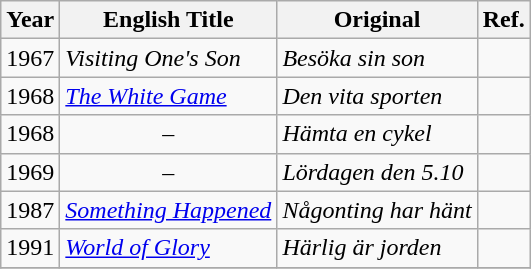<table class="wikitable unsortable">
<tr>
<th>Year</th>
<th>English Title</th>
<th>Original</th>
<th>Ref.</th>
</tr>
<tr>
<td align="center">1967</td>
<td><em>Visiting One's Son</em></td>
<td><em>Besöka sin son</em></td>
<td></td>
</tr>
<tr>
<td align="center">1968</td>
<td><em><a href='#'>The White Game</a></em></td>
<td><em>Den vita sporten</em></td>
<td></td>
</tr>
<tr>
<td align="center">1968</td>
<td align="center">–</td>
<td><em>Hämta en cykel</em></td>
<td align="center"></td>
</tr>
<tr>
<td align="center">1969</td>
<td align="center">–</td>
<td><em>Lördagen den 5.10</em></td>
<td align="center"></td>
</tr>
<tr>
<td align="center">1987</td>
<td><em><a href='#'>Something Happened</a></em></td>
<td><em>Någonting har hänt</em></td>
<td align="center"></td>
</tr>
<tr>
<td align="center">1991</td>
<td><em><a href='#'>World of Glory</a></em></td>
<td><em>Härlig är jorden</em></td>
<td align="center"></td>
</tr>
<tr>
</tr>
</table>
